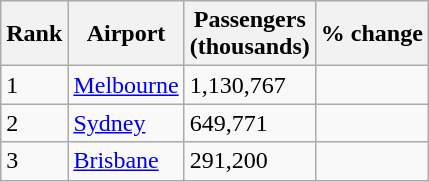<table class="wikitable">
<tr>
<th>Rank</th>
<th>Airport</th>
<th>Passengers<br>(thousands)</th>
<th>% change</th>
</tr>
<tr>
<td>1</td>
<td><a href='#'>Melbourne</a></td>
<td>1,130,767</td>
<td> </td>
</tr>
<tr>
<td>2</td>
<td><a href='#'>Sydney</a></td>
<td>649,771</td>
<td> </td>
</tr>
<tr>
<td>3</td>
<td><a href='#'>Brisbane</a></td>
<td>291,200</td>
<td> </td>
</tr>
</table>
